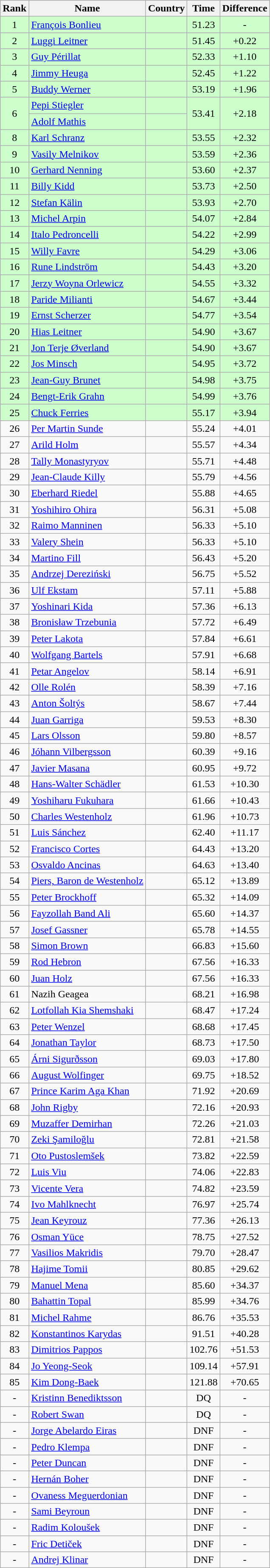<table class="wikitable sortable" style="text-align:center">
<tr>
<th>Rank</th>
<th>Name</th>
<th>Country</th>
<th>Time</th>
<th>Difference</th>
</tr>
<tr style="background:#cfc;">
<td>1</td>
<td align=left><a href='#'>François Bonlieu</a></td>
<td align=left></td>
<td>51.23</td>
<td>-</td>
</tr>
<tr style="background:#cfc;">
<td>2</td>
<td align=left><a href='#'>Luggi Leitner</a></td>
<td align=left></td>
<td>51.45</td>
<td>+0.22</td>
</tr>
<tr style="background:#cfc;">
<td>3</td>
<td align=left><a href='#'>Guy Périllat</a></td>
<td align=left></td>
<td>52.33</td>
<td>+1.10</td>
</tr>
<tr style="background:#cfc;">
<td>4</td>
<td align=left><a href='#'>Jimmy Heuga</a></td>
<td align=left></td>
<td>52.45</td>
<td>+1.22</td>
</tr>
<tr style="background:#cfc;">
<td>5</td>
<td align=left><a href='#'>Buddy Werner</a></td>
<td align=left></td>
<td>53.19</td>
<td>+1.96</td>
</tr>
<tr style="background:#cfc;">
<td rowspan=2>6</td>
<td align=left><a href='#'>Pepi Stiegler</a></td>
<td align=left></td>
<td rowspan=2>53.41</td>
<td rowspan=2>+2.18</td>
</tr>
<tr style="background:#cfc;">
<td align=left><a href='#'>Adolf Mathis</a></td>
<td align=left></td>
</tr>
<tr style="background:#cfc;">
<td>8</td>
<td align=left><a href='#'>Karl Schranz</a></td>
<td align=left></td>
<td>53.55</td>
<td>+2.32</td>
</tr>
<tr style="background:#cfc;">
<td>9</td>
<td align=left><a href='#'>Vasily Melnikov</a></td>
<td align=left></td>
<td>53.59</td>
<td>+2.36</td>
</tr>
<tr style="background:#cfc;">
<td>10</td>
<td align=left><a href='#'>Gerhard Nenning</a></td>
<td align=left></td>
<td>53.60</td>
<td>+2.37</td>
</tr>
<tr style="background:#cfc;">
<td>11</td>
<td align=left><a href='#'>Billy Kidd</a></td>
<td align=left></td>
<td>53.73</td>
<td>+2.50</td>
</tr>
<tr style="background:#cfc;">
<td>12</td>
<td align=left><a href='#'>Stefan Kälin</a></td>
<td align=left></td>
<td>53.93</td>
<td>+2.70</td>
</tr>
<tr style="background:#cfc;">
<td>13</td>
<td align=left><a href='#'>Michel Arpin</a></td>
<td align=left></td>
<td>54.07</td>
<td>+2.84</td>
</tr>
<tr style="background:#cfc;">
<td>14</td>
<td align=left><a href='#'>Italo Pedroncelli</a></td>
<td align=left></td>
<td>54.22</td>
<td>+2.99</td>
</tr>
<tr style="background:#cfc;">
<td>15</td>
<td align=left><a href='#'>Willy Favre</a></td>
<td align=left></td>
<td>54.29</td>
<td>+3.06</td>
</tr>
<tr style="background:#cfc;">
<td>16</td>
<td align=left><a href='#'>Rune Lindström</a></td>
<td align=left></td>
<td>54.43</td>
<td>+3.20</td>
</tr>
<tr style="background:#cfc;">
<td>17</td>
<td align=left><a href='#'>Jerzy Woyna Orlewicz</a></td>
<td align=left></td>
<td>54.55</td>
<td>+3.32</td>
</tr>
<tr style="background:#cfc;">
<td>18</td>
<td align=left><a href='#'>Paride Milianti</a></td>
<td align=left></td>
<td>54.67</td>
<td>+3.44</td>
</tr>
<tr style="background:#cfc;">
<td>19</td>
<td align=left><a href='#'>Ernst Scherzer</a></td>
<td align=left></td>
<td>54.77</td>
<td>+3.54</td>
</tr>
<tr style="background:#cfc;">
<td>20</td>
<td align=left><a href='#'>Hias Leitner</a></td>
<td align=left></td>
<td>54.90</td>
<td>+3.67</td>
</tr>
<tr style="background:#cfc;">
<td>21</td>
<td align=left><a href='#'>Jon Terje Øverland</a></td>
<td align=left></td>
<td>54.90</td>
<td>+3.67</td>
</tr>
<tr style="background:#cfc;">
<td>22</td>
<td align=left><a href='#'>Jos Minsch</a></td>
<td align=left></td>
<td>54.95</td>
<td>+3.72</td>
</tr>
<tr style="background:#cfc;">
<td>23</td>
<td align=left><a href='#'>Jean-Guy Brunet</a></td>
<td align=left></td>
<td>54.98</td>
<td>+3.75</td>
</tr>
<tr style="background:#cfc;">
<td>24</td>
<td align=left><a href='#'>Bengt-Erik Grahn</a></td>
<td align=left></td>
<td>54.99</td>
<td>+3.76</td>
</tr>
<tr style="background:#cfc;">
<td>25</td>
<td align=left><a href='#'>Chuck Ferries</a></td>
<td align=left></td>
<td>55.17</td>
<td>+3.94</td>
</tr>
<tr>
<td>26</td>
<td align=left><a href='#'>Per Martin Sunde</a></td>
<td align=left></td>
<td>55.24</td>
<td>+4.01</td>
</tr>
<tr>
<td>27</td>
<td align=left><a href='#'>Arild Holm</a></td>
<td align=left></td>
<td>55.57</td>
<td>+4.34</td>
</tr>
<tr>
<td>28</td>
<td align=left><a href='#'>Tally Monastyryov</a></td>
<td align=left></td>
<td>55.71</td>
<td>+4.48</td>
</tr>
<tr>
<td>29</td>
<td align=left><a href='#'>Jean-Claude Killy</a></td>
<td align=left></td>
<td>55.79</td>
<td>+4.56</td>
</tr>
<tr>
<td>30</td>
<td align=left><a href='#'>Eberhard Riedel</a></td>
<td align=left></td>
<td>55.88</td>
<td>+4.65</td>
</tr>
<tr>
<td>31</td>
<td align=left><a href='#'>Yoshihiro Ohira</a></td>
<td align=left></td>
<td>56.31</td>
<td>+5.08</td>
</tr>
<tr>
<td>32</td>
<td align=left><a href='#'>Raimo Manninen</a></td>
<td align=left></td>
<td>56.33</td>
<td>+5.10</td>
</tr>
<tr>
<td>33</td>
<td align=left><a href='#'>Valery Shein</a></td>
<td align=left></td>
<td>56.33</td>
<td>+5.10</td>
</tr>
<tr>
<td>34</td>
<td align=left><a href='#'>Martino Fill</a></td>
<td align=left></td>
<td>56.43</td>
<td>+5.20</td>
</tr>
<tr>
<td>35</td>
<td align=left><a href='#'>Andrzej Dereziński</a></td>
<td align=left></td>
<td>56.75</td>
<td>+5.52</td>
</tr>
<tr>
<td>36</td>
<td align=left><a href='#'>Ulf Ekstam</a></td>
<td align=left></td>
<td>57.11</td>
<td>+5.88</td>
</tr>
<tr>
<td>37</td>
<td align=left><a href='#'>Yoshinari Kida</a></td>
<td align=left></td>
<td>57.36</td>
<td>+6.13</td>
</tr>
<tr>
<td>38</td>
<td align=left><a href='#'>Bronisław Trzebunia</a></td>
<td align=left></td>
<td>57.72</td>
<td>+6.49</td>
</tr>
<tr>
<td>39</td>
<td align=left><a href='#'>Peter Lakota</a></td>
<td align=left></td>
<td>57.84</td>
<td>+6.61</td>
</tr>
<tr>
<td>40</td>
<td align=left><a href='#'>Wolfgang Bartels</a></td>
<td align=left></td>
<td>57.91</td>
<td>+6.68</td>
</tr>
<tr>
<td>41</td>
<td align=left><a href='#'>Petar Angelov</a></td>
<td align=left></td>
<td>58.14</td>
<td>+6.91</td>
</tr>
<tr>
<td>42</td>
<td align=left><a href='#'>Olle Rolén</a></td>
<td align=left></td>
<td>58.39</td>
<td>+7.16</td>
</tr>
<tr>
<td>43</td>
<td align=left><a href='#'>Anton Šoltýs</a></td>
<td align=left></td>
<td>58.67</td>
<td>+7.44</td>
</tr>
<tr>
<td>44</td>
<td align=left><a href='#'>Juan Garriga</a></td>
<td align=left></td>
<td>59.53</td>
<td>+8.30</td>
</tr>
<tr>
<td>45</td>
<td align=left><a href='#'>Lars Olsson</a></td>
<td align=left></td>
<td>59.80</td>
<td>+8.57</td>
</tr>
<tr>
<td>46</td>
<td align=left><a href='#'>Jóhann Vilbergsson</a></td>
<td align=left></td>
<td>60.39</td>
<td>+9.16</td>
</tr>
<tr>
<td>47</td>
<td align=left><a href='#'>Javier Masana</a></td>
<td align=left></td>
<td>60.95</td>
<td>+9.72</td>
</tr>
<tr>
<td>48</td>
<td align=left><a href='#'>Hans-Walter Schädler</a></td>
<td align=left></td>
<td>61.53</td>
<td>+10.30</td>
</tr>
<tr>
<td>49</td>
<td align=left><a href='#'>Yoshiharu Fukuhara</a></td>
<td align=left></td>
<td>61.66</td>
<td>+10.43</td>
</tr>
<tr>
<td>50</td>
<td align=left><a href='#'>Charles Westenholz</a></td>
<td align=left></td>
<td>61.96</td>
<td>+10.73</td>
</tr>
<tr>
<td>51</td>
<td align=left><a href='#'>Luis Sánchez</a></td>
<td align=left></td>
<td>62.40</td>
<td>+11.17</td>
</tr>
<tr>
<td>52</td>
<td align=left><a href='#'>Francisco Cortes</a></td>
<td align=left></td>
<td>64.43</td>
<td>+13.20</td>
</tr>
<tr>
<td>53</td>
<td align=left><a href='#'>Osvaldo Ancinas</a></td>
<td align=left></td>
<td>64.63</td>
<td>+13.40</td>
</tr>
<tr>
<td>54</td>
<td align=left><a href='#'>Piers, Baron de Westenholz</a></td>
<td align=left></td>
<td>65.12</td>
<td>+13.89</td>
</tr>
<tr>
<td>55</td>
<td align=left><a href='#'>Peter Brockhoff</a></td>
<td align=left></td>
<td>65.32</td>
<td>+14.09</td>
</tr>
<tr>
<td>56</td>
<td align=left><a href='#'>Fayzollah Band Ali</a></td>
<td align=left></td>
<td>65.60</td>
<td>+14.37</td>
</tr>
<tr>
<td>57</td>
<td align=left><a href='#'>Josef Gassner</a></td>
<td align=left></td>
<td>65.78</td>
<td>+14.55</td>
</tr>
<tr>
<td>58</td>
<td align=left><a href='#'>Simon Brown</a></td>
<td align=left></td>
<td>66.83</td>
<td>+15.60</td>
</tr>
<tr>
<td>59</td>
<td align=left><a href='#'>Rod Hebron</a></td>
<td align=left></td>
<td>67.56</td>
<td>+16.33</td>
</tr>
<tr>
<td>60</td>
<td align=left><a href='#'>Juan Holz</a></td>
<td align=left></td>
<td>67.56</td>
<td>+16.33</td>
</tr>
<tr>
<td>61</td>
<td align=left>Nazih Geagea</td>
<td align=left></td>
<td>68.21</td>
<td>+16.98</td>
</tr>
<tr>
<td>62</td>
<td align=left><a href='#'>Lotfollah Kia Shemshaki</a></td>
<td align=left></td>
<td>68.47</td>
<td>+17.24</td>
</tr>
<tr>
<td>63</td>
<td align=left><a href='#'>Peter Wenzel</a></td>
<td align=left></td>
<td>68.68</td>
<td>+17.45</td>
</tr>
<tr>
<td>64</td>
<td align=left><a href='#'>Jonathan Taylor</a></td>
<td align=left></td>
<td>68.73</td>
<td>+17.50</td>
</tr>
<tr>
<td>65</td>
<td align=left><a href='#'>Árni Sigurðsson</a></td>
<td align=left></td>
<td>69.03</td>
<td>+17.80</td>
</tr>
<tr>
<td>66</td>
<td align=left><a href='#'>August Wolfinger</a></td>
<td align=left></td>
<td>69.75</td>
<td>+18.52</td>
</tr>
<tr>
<td>67</td>
<td align=left><a href='#'>Prince Karim Aga Khan</a></td>
<td align=left></td>
<td>71.92</td>
<td>+20.69</td>
</tr>
<tr>
<td>68</td>
<td align=left><a href='#'>John Rigby</a></td>
<td align=left></td>
<td>72.16</td>
<td>+20.93</td>
</tr>
<tr>
<td>69</td>
<td align=left><a href='#'>Muzaffer Demirhan</a></td>
<td align=left></td>
<td>72.26</td>
<td>+21.03</td>
</tr>
<tr>
<td>70</td>
<td align=left><a href='#'>Zeki Şamiloğlu</a></td>
<td align=left></td>
<td>72.81</td>
<td>+21.58</td>
</tr>
<tr>
<td>71</td>
<td align=left><a href='#'>Oto Pustoslemšek</a></td>
<td align=left></td>
<td>73.82</td>
<td>+22.59</td>
</tr>
<tr>
<td>72</td>
<td align=left><a href='#'>Luis Viu</a></td>
<td align=left></td>
<td>74.06</td>
<td>+22.83</td>
</tr>
<tr>
<td>73</td>
<td align=left><a href='#'>Vicente Vera</a></td>
<td align=left></td>
<td>74.82</td>
<td>+23.59</td>
</tr>
<tr>
<td>74</td>
<td align=left><a href='#'>Ivo Mahlknecht</a></td>
<td align=left></td>
<td>76.97</td>
<td>+25.74</td>
</tr>
<tr>
<td>75</td>
<td align=left><a href='#'>Jean Keyrouz</a></td>
<td align=left></td>
<td>77.36</td>
<td>+26.13</td>
</tr>
<tr>
<td>76</td>
<td align=left><a href='#'>Osman Yüce</a></td>
<td align=left></td>
<td>78.75</td>
<td>+27.52</td>
</tr>
<tr>
<td>77</td>
<td align=left><a href='#'>Vasilios Makridis</a></td>
<td align=left></td>
<td>79.70</td>
<td>+28.47</td>
</tr>
<tr>
<td>78</td>
<td align=left><a href='#'>Hajime Tomii</a></td>
<td align=left></td>
<td>80.85</td>
<td>+29.62</td>
</tr>
<tr>
<td>79</td>
<td align=left><a href='#'>Manuel Mena</a></td>
<td align=left></td>
<td>85.60</td>
<td>+34.37</td>
</tr>
<tr>
<td>80</td>
<td align=left><a href='#'>Bahattin Topal</a></td>
<td align=left></td>
<td>85.99</td>
<td>+34.76</td>
</tr>
<tr>
<td>81</td>
<td align=left><a href='#'>Michel Rahme</a></td>
<td align=left></td>
<td>86.76</td>
<td>+35.53</td>
</tr>
<tr>
<td>82</td>
<td align=left><a href='#'>Konstantinos Karydas</a></td>
<td align=left></td>
<td>91.51</td>
<td>+40.28</td>
</tr>
<tr>
<td>83</td>
<td align=left><a href='#'>Dimitrios Pappos</a></td>
<td align=left></td>
<td>102.76</td>
<td>+51.53</td>
</tr>
<tr>
<td>84</td>
<td align=left><a href='#'>Jo Yeong-Seok</a></td>
<td align=left></td>
<td>109.14</td>
<td>+57.91</td>
</tr>
<tr>
<td>85</td>
<td align=left><a href='#'>Kim Dong-Baek</a></td>
<td align=left></td>
<td>121.88</td>
<td>+70.65</td>
</tr>
<tr>
<td>-</td>
<td align=left><a href='#'>Kristinn Benediktsson</a></td>
<td align=left></td>
<td>DQ</td>
<td>-</td>
</tr>
<tr>
<td>-</td>
<td align=left><a href='#'>Robert Swan</a></td>
<td align=left></td>
<td>DQ</td>
<td>-</td>
</tr>
<tr>
<td>-</td>
<td align=left><a href='#'>Jorge Abelardo Eiras</a></td>
<td align=left></td>
<td>DNF</td>
<td>-</td>
</tr>
<tr>
<td>-</td>
<td align=left><a href='#'>Pedro Klempa</a></td>
<td align=left></td>
<td>DNF</td>
<td>-</td>
</tr>
<tr>
<td>-</td>
<td align=left><a href='#'>Peter Duncan</a></td>
<td align=left></td>
<td>DNF</td>
<td>-</td>
</tr>
<tr>
<td>-</td>
<td align=left><a href='#'>Hernán Boher</a></td>
<td align=left></td>
<td>DNF</td>
<td>-</td>
</tr>
<tr>
<td>-</td>
<td align=left><a href='#'>Ovaness Meguerdonian</a></td>
<td align=left></td>
<td>DNF</td>
<td>-</td>
</tr>
<tr>
<td>-</td>
<td align=left><a href='#'>Sami Beyroun</a></td>
<td align=left></td>
<td>DNF</td>
<td>-</td>
</tr>
<tr>
<td>-</td>
<td align=left><a href='#'>Radim Koloušek</a></td>
<td align=left></td>
<td>DNF</td>
<td>-</td>
</tr>
<tr>
<td>-</td>
<td align=left><a href='#'>Fric Detiček</a></td>
<td align=left></td>
<td>DNF</td>
<td>-</td>
</tr>
<tr>
<td>-</td>
<td align=left><a href='#'>Andrej Klinar</a></td>
<td align=left></td>
<td>DNF</td>
<td>-</td>
</tr>
</table>
